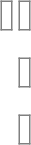<table>
<tr valign = "top">
<td><br><div><table cellpadding="3" cellspacing="0" border="1" style="background:#ffffff; font-size:69%; border:grey solid 1px; border-collapse:collapse;">
<tr>
<td colspan="2" rowspan="7"><div><br></div></td>
</tr>
</table>
</div></td>
<td><br><div><table cellpadding="3" cellspacing="0" border="1" style="background:#ffffff; font-size:69%; border:grey solid 1px; border-collapse:collapse;">
<tr>
<td colspan="5" rowspan="5"><div><br></div></td>
</tr>
</table>
</div><br><div><table cellpadding="3" cellspacing="0" border="1" style="background:#ffffff; font-size:69%; border:grey solid 1px; border-collapse:collapse;">
<tr>
<td colspan="5" rowspan="5"><div><br></div></td>
</tr>
</table>
</div><br><div><table cellpadding="3" cellspacing="0" border="1" style="background:#ffffff; font-size:69%; border:grey solid 1px; border-collapse:collapse;">
<tr>
<td colspan="5" rowspan="5"><div><br></div></td>
</tr>
</table>
</div></td>
</tr>
</table>
